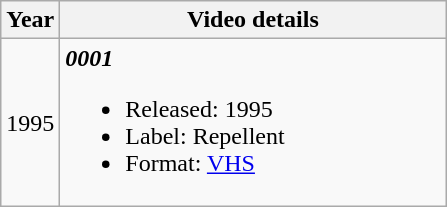<table class="wikitable">
<tr>
<th>Year</th>
<th width="250">Video details</th>
</tr>
<tr>
<td>1995</td>
<td align="left"><strong><em>0001</em></strong><br><ul><li>Released: 1995</li><li>Label: Repellent</li><li>Format: <a href='#'>VHS</a></li></ul></td>
</tr>
</table>
